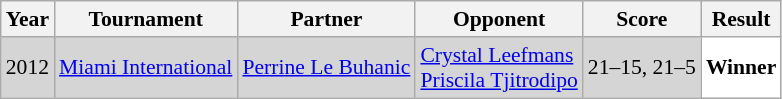<table class="sortable wikitable" style="font-size: 90%;">
<tr>
<th>Year</th>
<th>Tournament</th>
<th>Partner</th>
<th>Opponent</th>
<th>Score</th>
<th>Result</th>
</tr>
<tr style="background:#D5D5D5">
<td align="center">2012</td>
<td align="left"><a href='#'>Miami International</a></td>
<td align="left"> <a href='#'>Perrine Le Buhanic</a></td>
<td align="left"> <a href='#'>Crystal Leefmans</a><br> <a href='#'>Priscila Tjitrodipo</a></td>
<td align="left">21–15, 21–5</td>
<td style="text-align:left; background:white"> <strong>Winner</strong></td>
</tr>
</table>
